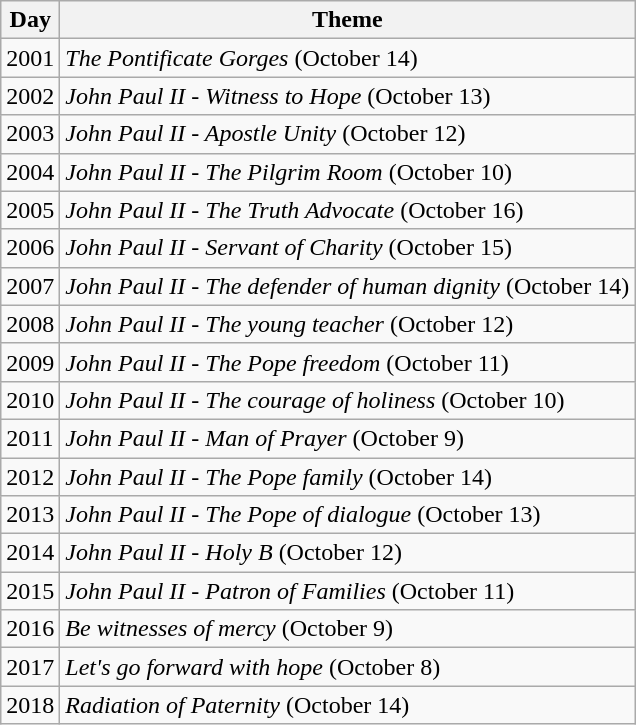<table class="wikitable">
<tr>
<th>Day</th>
<th>Theme</th>
</tr>
<tr>
<td>2001</td>
<td><em>The Pontificate Gorges</em> (October 14)</td>
</tr>
<tr>
<td>2002</td>
<td><em>John Paul II - Witness to Hope</em> (October 13)</td>
</tr>
<tr>
<td>2003</td>
<td><em>John Paul II - Apostle Unity</em> (October 12)</td>
</tr>
<tr>
<td>2004</td>
<td><em>John Paul II - The Pilgrim Room</em> (October 10)</td>
</tr>
<tr>
<td>2005</td>
<td><em>John Paul II - The Truth Advocate</em> (October 16)</td>
</tr>
<tr>
<td>2006</td>
<td><em>John Paul II - Servant of Charity</em> (October 15)</td>
</tr>
<tr>
<td>2007</td>
<td><em>John Paul II - The defender of human dignity</em> (October 14)</td>
</tr>
<tr>
<td>2008</td>
<td><em>John Paul II - The young teacher</em> (October 12)</td>
</tr>
<tr>
<td>2009</td>
<td><em>John Paul II - The Pope freedom</em> (October 11)</td>
</tr>
<tr>
<td>2010</td>
<td><em>John Paul II - The courage of holiness</em> (October 10)</td>
</tr>
<tr>
<td>2011</td>
<td><em>John Paul II - Man of Prayer</em> (October 9)</td>
</tr>
<tr>
<td>2012</td>
<td><em>John Paul II - The Pope family</em> (October 14)</td>
</tr>
<tr>
<td>2013</td>
<td><em>John Paul II - The Pope of dialogue</em> (October 13)</td>
</tr>
<tr>
<td>2014</td>
<td><em>John Paul II - Holy B</em> (October 12)</td>
</tr>
<tr>
<td>2015</td>
<td><em>John Paul II - Patron of Families</em> (October 11)</td>
</tr>
<tr>
<td>2016</td>
<td><em>Be witnesses of mercy</em> (October 9)</td>
</tr>
<tr>
<td>2017</td>
<td><em>Let's go forward with hope</em> (October 8)</td>
</tr>
<tr>
<td>2018</td>
<td><em>Radiation of Paternity</em> (October 14)</td>
</tr>
</table>
